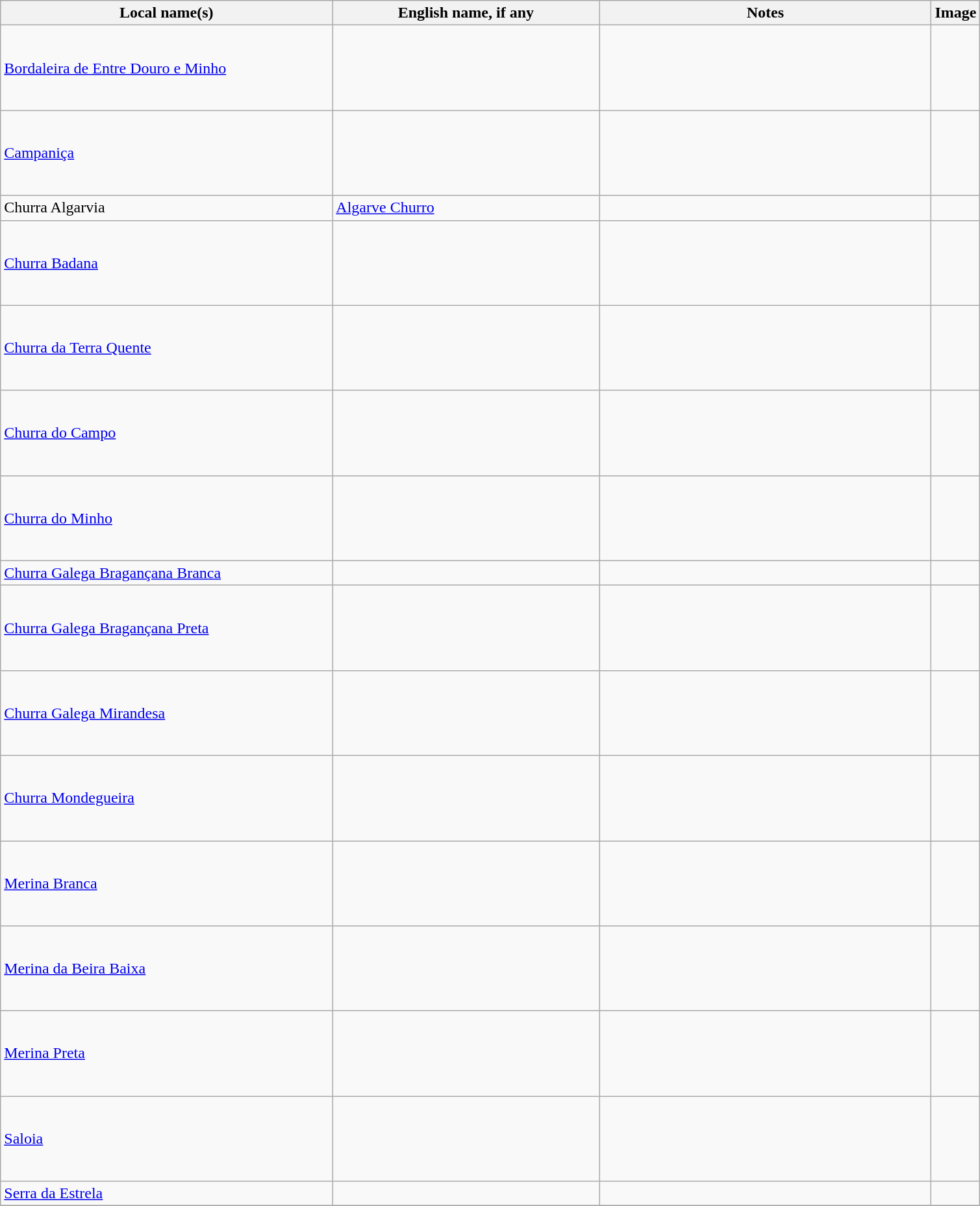<table class= wikitable>
<tr>
<th style="width: 250pt;">Local name(s)</th>
<th style="width: 200pt;">English name, if any</th>
<th style="width: 250pt;">Notes</th>
<th>Image</th>
</tr>
<tr>
<td><a href='#'>Bordaleira de Entre Douro e Minho</a></td>
<td></td>
<td></td>
<td style="height: 80px;"></td>
</tr>
<tr>
<td><a href='#'>Campaniça</a></td>
<td></td>
<td></td>
<td style="height: 80px;"></td>
</tr>
<tr>
<td>Churra Algarvia</td>
<td><a href='#'>Algarve Churro</a></td>
<td></td>
<td></td>
</tr>
<tr>
<td><a href='#'>Churra Badana</a></td>
<td></td>
<td></td>
<td style="height: 80px;"></td>
</tr>
<tr>
<td><a href='#'>Churra da Terra Quente</a></td>
<td></td>
<td></td>
<td style="height: 80px;"></td>
</tr>
<tr>
<td><a href='#'>Churra do Campo</a></td>
<td></td>
<td></td>
<td style="height: 80px;"></td>
</tr>
<tr>
<td><a href='#'>Churra do Minho</a></td>
<td></td>
<td></td>
<td style="height: 80px;"></td>
</tr>
<tr>
<td><a href='#'>Churra Galega Bragançana Branca</a></td>
<td></td>
<td></td>
<td></td>
</tr>
<tr>
<td><a href='#'>Churra Galega Bragançana Preta</a></td>
<td></td>
<td></td>
<td style="height: 80px;"></td>
</tr>
<tr>
<td><a href='#'>Churra Galega Mirandesa</a></td>
<td></td>
<td></td>
<td style="height: 80px;"></td>
</tr>
<tr>
<td><a href='#'>Churra Mondegueira</a></td>
<td></td>
<td></td>
<td style="height: 80px;"></td>
</tr>
<tr>
<td><a href='#'>Merina Branca</a></td>
<td></td>
<td></td>
<td style="height: 80px;"></td>
</tr>
<tr>
<td><a href='#'>Merina da Beira Baixa</a></td>
<td></td>
<td></td>
<td style="height: 80px;"></td>
</tr>
<tr>
<td><a href='#'>Merina Preta</a></td>
<td></td>
<td></td>
<td style="height: 80px;"></td>
</tr>
<tr>
<td><a href='#'>Saloia</a></td>
<td></td>
<td></td>
<td style="height: 80px;"></td>
</tr>
<tr>
<td><a href='#'>Serra da Estrela</a></td>
<td></td>
<td></td>
<td></td>
</tr>
<tr>
</tr>
</table>
